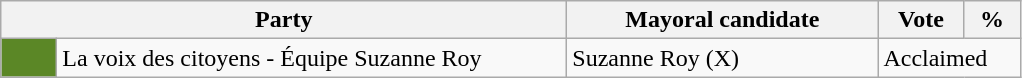<table class="wikitable">
<tr>
<th bgcolor="#DDDDFF" width="370px" colspan="2">Party</th>
<th bgcolor="#DDDDFF" width="200px">Mayoral candidate</th>
<th bgcolor="#DDDDFF" width="50px">Vote</th>
<th bgcolor="#DDDDFF" width="30px">%</th>
</tr>
<tr>
<td bgcolor=#5B8726  width="30px"> </td>
<td>La voix des citoyens - Équipe Suzanne Roy</td>
<td>Suzanne Roy (X)</td>
<td colspan="2">Acclaimed</td>
</tr>
</table>
